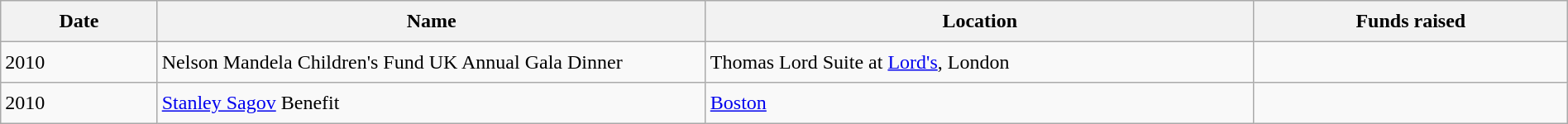<table class="wikitable sortable" style="width:100%; height:100px;" cellpadding="5">
<tr>
<th style="width:10%;">Date</th>
<th style="width:35%;">Name</th>
<th style="width:35%;">Location</th>
<th style="width:20%;">Funds raised</th>
</tr>
<tr>
<td>2010</td>
<td>Nelson Mandela Children's Fund UK Annual Gala Dinner</td>
<td>Thomas Lord Suite at <a href='#'>Lord's</a>, London</td>
<td></td>
</tr>
<tr>
<td>2010</td>
<td><a href='#'>Stanley Sagov</a> Benefit</td>
<td><a href='#'>Boston</a></td>
<td></td>
</tr>
</table>
